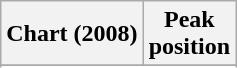<table class="wikitable sortable plainrowheaders">
<tr>
<th>Chart (2008)</th>
<th>Peak<br>position</th>
</tr>
<tr>
</tr>
<tr>
</tr>
</table>
